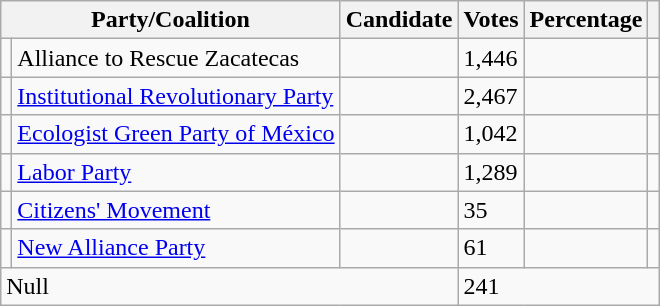<table class="wikitable">
<tr>
<th colspan="2"><strong>Party/Coalition</strong></th>
<th><strong>Candidate</strong></th>
<th><strong>Votes</strong></th>
<th><strong>Percentage</strong></th>
<th></th>
</tr>
<tr>
<td></td>
<td>Alliance to Rescue Zacatecas</td>
<td></td>
<td>1,446</td>
<td></td>
<td></td>
</tr>
<tr>
<td></td>
<td><a href='#'>Institutional Revolutionary Party</a></td>
<td></td>
<td>2,467</td>
<td></td>
<td></td>
</tr>
<tr>
<td></td>
<td><a href='#'>Ecologist Green Party of México</a></td>
<td></td>
<td>1,042</td>
<td></td>
<td></td>
</tr>
<tr>
<td></td>
<td><a href='#'>Labor Party</a></td>
<td></td>
<td>1,289</td>
<td></td>
<td></td>
</tr>
<tr>
<td></td>
<td><a href='#'>Citizens' Movement</a></td>
<td></td>
<td>35</td>
<td></td>
</tr>
<tr>
<td></td>
<td><a href='#'>New Alliance Party</a></td>
<td></td>
<td>61</td>
<td></td>
<td></td>
</tr>
<tr>
<td colspan="3">Null</td>
<td colspan="3">241</td>
</tr>
</table>
